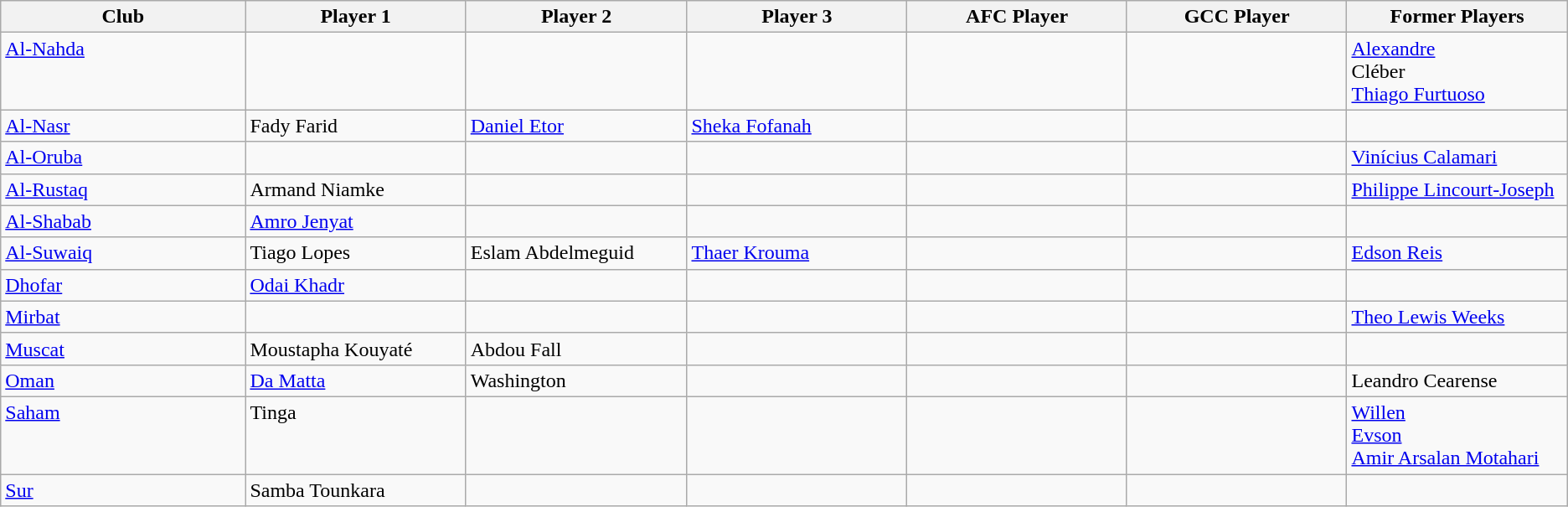<table class="wikitable sortable" border="1">
<tr>
<th width="190">Club</th>
<th width="170">Player 1</th>
<th width="170">Player 2</th>
<th width="170">Player 3</th>
<th width="170">AFC Player</th>
<th width="170">GCC Player</th>
<th width="170">Former Players</th>
</tr>
<tr style="vertical-align:top;">
<td><a href='#'>Al-Nahda</a></td>
<td></td>
<td></td>
<td></td>
<td></td>
<td></td>
<td> <a href='#'>Alexandre</a><br>  Cléber<br>  <a href='#'>Thiago Furtuoso</a></td>
</tr>
<tr style="vertical-align:top;">
<td><a href='#'>Al-Nasr</a></td>
<td> Fady Farid</td>
<td> <a href='#'>Daniel Etor</a></td>
<td> <a href='#'>Sheka Fofanah</a></td>
<td></td>
<td></td>
<td></td>
</tr>
<tr style="vertical-align:top;">
<td><a href='#'>Al-Oruba</a></td>
<td></td>
<td></td>
<td></td>
<td></td>
<td></td>
<td> <a href='#'>Vinícius Calamari</a></td>
</tr>
<tr style="vertical-align:top;">
<td><a href='#'>Al-Rustaq</a></td>
<td> Armand Niamke</td>
<td></td>
<td></td>
<td></td>
<td></td>
<td> <a href='#'>Philippe Lincourt-Joseph</a></td>
</tr>
<tr style="vertical-align:top;">
<td><a href='#'>Al-Shabab</a></td>
<td> <a href='#'>Amro Jenyat</a></td>
<td></td>
<td></td>
<td></td>
<td></td>
<td></td>
</tr>
<tr style="vertical-align:top;">
<td><a href='#'>Al-Suwaiq</a></td>
<td> Tiago Lopes</td>
<td> Eslam Abdelmeguid</td>
<td> <a href='#'>Thaer Krouma</a></td>
<td></td>
<td></td>
<td> <a href='#'>Edson Reis</a></td>
</tr>
<tr style="vertical-align:top;">
<td><a href='#'>Dhofar</a></td>
<td> <a href='#'>Odai Khadr</a></td>
<td></td>
<td></td>
<td></td>
<td></td>
<td></td>
</tr>
<tr style="vertical-align:top;">
<td><a href='#'>Mirbat</a></td>
<td></td>
<td></td>
<td></td>
<td></td>
<td></td>
<td> <a href='#'>Theo Lewis Weeks</a></td>
</tr>
<tr style="vertical-align:top;">
<td><a href='#'>Muscat</a></td>
<td> Moustapha Kouyaté</td>
<td> Abdou Fall</td>
<td></td>
<td></td>
<td></td>
<td></td>
</tr>
<tr style="vertical-align:top;">
<td><a href='#'>Oman</a></td>
<td> <a href='#'>Da Matta</a></td>
<td> Washington</td>
<td></td>
<td></td>
<td></td>
<td> Leandro Cearense</td>
</tr>
<tr style="vertical-align:top;">
<td><a href='#'>Saham</a></td>
<td> Tinga</td>
<td></td>
<td></td>
<td></td>
<td></td>
<td> <a href='#'>Willen</a><br>  <a href='#'>Evson</a><br>  <a href='#'>Amir Arsalan Motahari</a></td>
</tr>
<tr style="vertical-align:top;">
<td><a href='#'>Sur</a></td>
<td> Samba Tounkara</td>
<td></td>
<td></td>
<td></td>
<td></td>
<td></td>
</tr>
</table>
